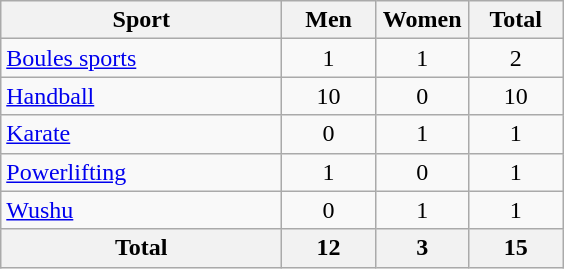<table class="wikitable sortable" style="text-align:center;">
<tr>
<th width=180>Sport</th>
<th width=55>Men</th>
<th width=55>Women</th>
<th width=55>Total</th>
</tr>
<tr>
<td align=left><a href='#'>Boules sports</a></td>
<td>1</td>
<td>1</td>
<td>2</td>
</tr>
<tr>
<td align=left><a href='#'>Handball</a></td>
<td>10</td>
<td>0</td>
<td>10</td>
</tr>
<tr>
<td align=left><a href='#'>Karate</a></td>
<td>0</td>
<td>1</td>
<td>1</td>
</tr>
<tr>
<td align=left><a href='#'>Powerlifting</a></td>
<td>1</td>
<td>0</td>
<td>1</td>
</tr>
<tr>
<td align=left><a href='#'>Wushu</a></td>
<td>0</td>
<td>1</td>
<td>1</td>
</tr>
<tr>
<th>Total</th>
<th>12</th>
<th>3</th>
<th>15</th>
</tr>
</table>
